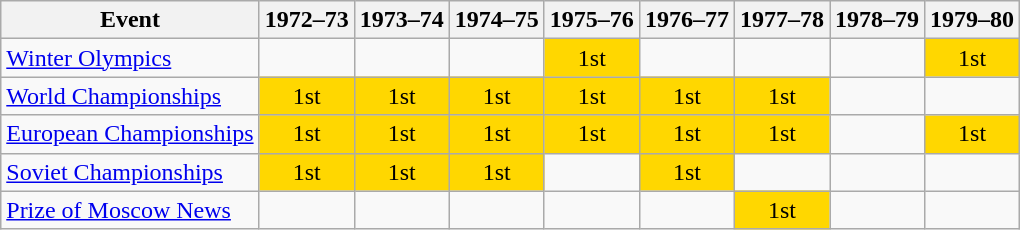<table class="wikitable" style="text-align:center">
<tr>
<th>Event</th>
<th>1972–73</th>
<th>1973–74</th>
<th>1974–75</th>
<th>1975–76</th>
<th>1976–77</th>
<th>1977–78</th>
<th>1978–79</th>
<th>1979–80</th>
</tr>
<tr>
<td align=left><a href='#'>Winter Olympics</a></td>
<td></td>
<td></td>
<td></td>
<td bgcolor=gold>1st</td>
<td></td>
<td></td>
<td></td>
<td bgcolor=gold>1st</td>
</tr>
<tr>
<td align=left><a href='#'>World Championships</a></td>
<td bgcolor=gold>1st</td>
<td bgcolor=gold>1st</td>
<td bgcolor=gold>1st</td>
<td bgcolor=gold>1st</td>
<td bgcolor=gold>1st</td>
<td bgcolor=gold>1st</td>
<td></td>
<td></td>
</tr>
<tr>
<td align=left><a href='#'>European Championships</a></td>
<td bgcolor=gold>1st</td>
<td bgcolor=gold>1st</td>
<td bgcolor=gold>1st</td>
<td bgcolor=gold>1st</td>
<td bgcolor=gold>1st</td>
<td bgcolor=gold>1st</td>
<td></td>
<td bgcolor=gold>1st</td>
</tr>
<tr>
<td align=left><a href='#'>Soviet Championships</a></td>
<td bgcolor=gold>1st</td>
<td bgcolor=gold>1st</td>
<td bgcolor=gold>1st</td>
<td></td>
<td bgcolor=gold>1st</td>
<td></td>
<td></td>
<td></td>
</tr>
<tr>
<td align=left><a href='#'>Prize of Moscow News</a></td>
<td></td>
<td></td>
<td></td>
<td></td>
<td></td>
<td bgcolor=gold>1st</td>
<td></td>
<td></td>
</tr>
</table>
